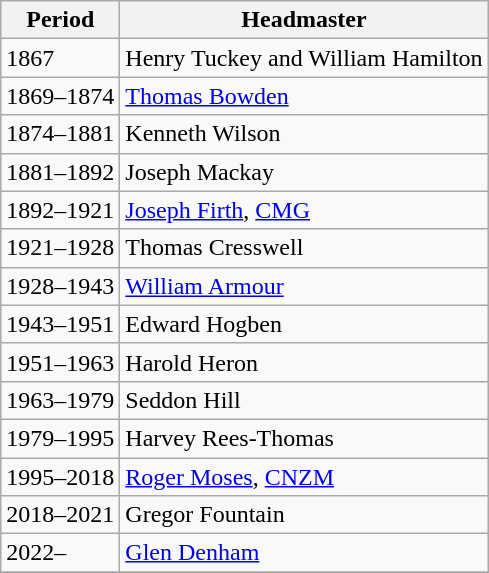<table class="wikitable">
<tr>
<th>Period</th>
<th>Headmaster</th>
</tr>
<tr>
<td>1867</td>
<td>Henry Tuckey and William Hamilton</td>
</tr>
<tr>
<td>1869–1874</td>
<td><a href='#'>Thomas Bowden</a></td>
</tr>
<tr>
<td>1874–1881</td>
<td>Kenneth Wilson</td>
</tr>
<tr>
<td>1881–1892</td>
<td>Joseph Mackay</td>
</tr>
<tr>
<td>1892–1921</td>
<td><a href='#'>Joseph Firth</a>, <a href='#'>CMG</a></td>
</tr>
<tr>
<td>1921–1928</td>
<td>Thomas Cresswell</td>
</tr>
<tr>
<td>1928–1943</td>
<td><a href='#'>William Armour</a></td>
</tr>
<tr>
<td>1943–1951</td>
<td>Edward Hogben</td>
</tr>
<tr>
<td>1951–1963</td>
<td>Harold Heron</td>
</tr>
<tr>
<td>1963–1979</td>
<td>Seddon Hill</td>
</tr>
<tr>
<td>1979–1995</td>
<td>Harvey Rees-Thomas</td>
</tr>
<tr>
<td>1995–2018</td>
<td><a href='#'>Roger Moses</a>, <a href='#'>CNZM</a></td>
</tr>
<tr>
<td>2018–2021</td>
<td>Gregor Fountain</td>
</tr>
<tr>
<td>2022–</td>
<td><a href='#'>Glen Denham</a></td>
</tr>
<tr>
</tr>
</table>
